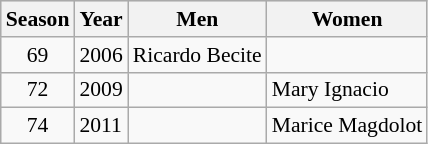<table class="wikitable" style="font-size:90%;">
<tr style="background:#dddddd; text-align:center">
<th>Season</th>
<th>Year</th>
<th>Men</th>
<th>Women</th>
</tr>
<tr>
<td style="text-align:center;">69</td>
<td>2006</td>
<td>Ricardo Becite</td>
<td></td>
</tr>
<tr>
<td style="text-align:center;">72</td>
<td>2009</td>
<td></td>
<td>Mary Ignacio</td>
</tr>
<tr>
<td style="text-align:center;">74</td>
<td>2011</td>
<td></td>
<td>Marice Magdolot</td>
</tr>
</table>
